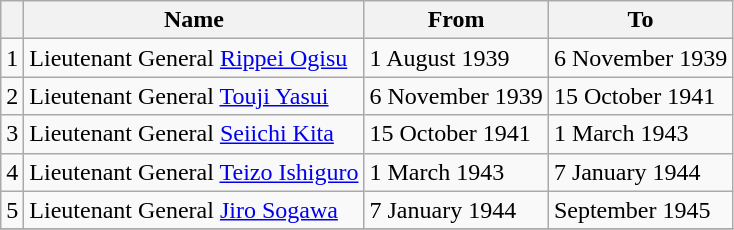<table class=wikitable>
<tr>
<th></th>
<th>Name</th>
<th>From</th>
<th>To</th>
</tr>
<tr>
<td>1</td>
<td>Lieutenant General <a href='#'>Rippei Ogisu</a></td>
<td>1 August 1939</td>
<td>6 November 1939</td>
</tr>
<tr>
<td>2</td>
<td>Lieutenant General <a href='#'>Touji Yasui</a></td>
<td>6 November 1939</td>
<td>15 October 1941</td>
</tr>
<tr>
<td>3</td>
<td>Lieutenant General <a href='#'>Seiichi Kita</a></td>
<td>15 October 1941</td>
<td>1 March 1943</td>
</tr>
<tr>
<td>4</td>
<td>Lieutenant General <a href='#'>Teizo Ishiguro</a></td>
<td>1 March 1943</td>
<td>7 January 1944</td>
</tr>
<tr>
<td>5</td>
<td>Lieutenant General <a href='#'>Jiro Sogawa</a></td>
<td>7 January 1944</td>
<td>September 1945</td>
</tr>
<tr>
</tr>
</table>
